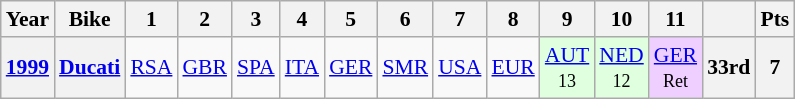<table class="wikitable" style="text-align:center; font-size:90%">
<tr>
<th>Year</th>
<th>Bike</th>
<th>1</th>
<th>2</th>
<th>3</th>
<th>4</th>
<th>5</th>
<th>6</th>
<th>7</th>
<th>8</th>
<th>9</th>
<th>10</th>
<th>11</th>
<th></th>
<th>Pts</th>
</tr>
<tr>
<th><a href='#'>1999</a></th>
<th><a href='#'>Ducati</a></th>
<td><a href='#'>RSA</a></td>
<td><a href='#'>GBR</a></td>
<td><a href='#'>SPA</a></td>
<td><a href='#'>ITA</a></td>
<td><a href='#'>GER</a></td>
<td><a href='#'>SMR</a></td>
<td><a href='#'>USA</a></td>
<td><a href='#'>EUR</a></td>
<td style="background:#dfffdf;"><a href='#'>AUT</a><br><small>13</small></td>
<td style="background:#dfffdf;"><a href='#'>NED</a><br><small>12</small></td>
<td style="background:#efcfff;"><a href='#'>GER</a><br><small>Ret</small></td>
<th>33rd</th>
<th>7</th>
</tr>
</table>
